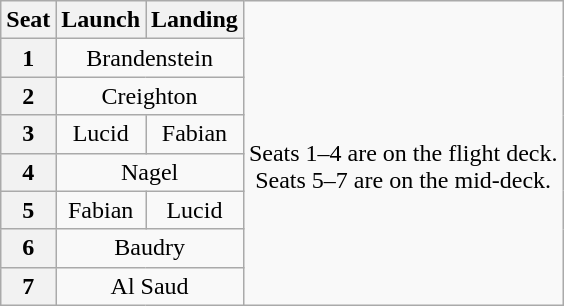<table class="wikitable" style="text-align:center">
<tr>
<th>Seat</th>
<th>Launch</th>
<th>Landing</th>
<td rowspan=8><br>Seats 1–4 are on the flight deck.<br>Seats 5–7 are on the mid-deck.</td>
</tr>
<tr>
<th>1</th>
<td colspan=2>Brandenstein</td>
</tr>
<tr>
<th>2</th>
<td colspan=2>Creighton</td>
</tr>
<tr>
<th>3</th>
<td>Lucid</td>
<td>Fabian</td>
</tr>
<tr>
<th>4</th>
<td colspan=2>Nagel</td>
</tr>
<tr>
<th>5</th>
<td>Fabian</td>
<td>Lucid</td>
</tr>
<tr>
<th>6</th>
<td colspan=2>Baudry</td>
</tr>
<tr>
<th>7</th>
<td colspan=2>Al Saud</td>
</tr>
</table>
